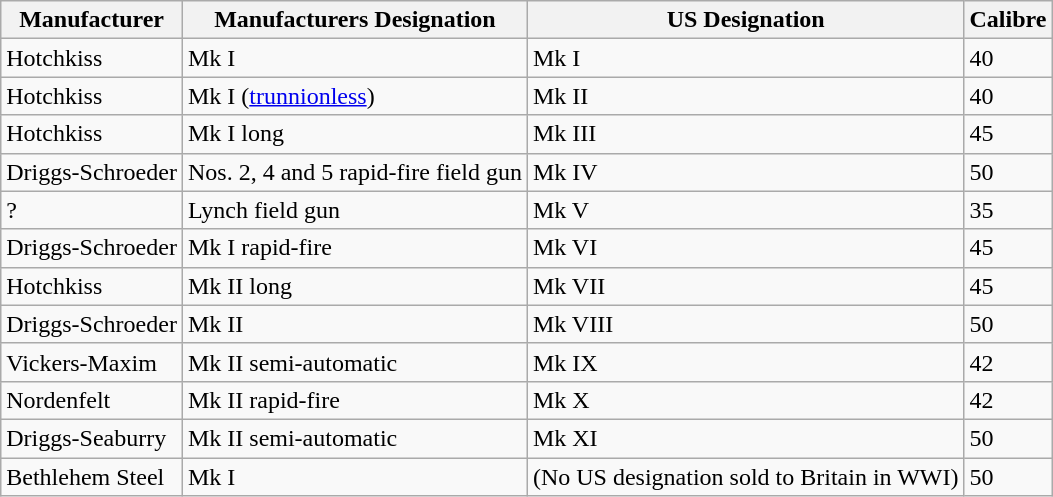<table class="wikitable">
<tr>
<th>Manufacturer</th>
<th>Manufacturers Designation</th>
<th>US Designation</th>
<th>Calibre</th>
</tr>
<tr>
<td>Hotchkiss</td>
<td>Mk I</td>
<td>Mk I</td>
<td>40</td>
</tr>
<tr>
<td>Hotchkiss</td>
<td>Mk I (<a href='#'>trunnionless</a>)</td>
<td>Mk II</td>
<td>40</td>
</tr>
<tr>
<td>Hotchkiss</td>
<td>Mk I long</td>
<td>Mk III</td>
<td>45</td>
</tr>
<tr>
<td>Driggs-Schroeder</td>
<td>Nos. 2, 4 and 5 rapid-fire field gun</td>
<td>Mk IV</td>
<td>50</td>
</tr>
<tr>
<td>?</td>
<td>Lynch field gun</td>
<td>Mk V</td>
<td>35</td>
</tr>
<tr>
<td>Driggs-Schroeder</td>
<td>Mk I rapid-fire</td>
<td>Mk VI</td>
<td>45</td>
</tr>
<tr>
<td>Hotchkiss</td>
<td>Mk II long</td>
<td>Mk VII</td>
<td>45</td>
</tr>
<tr>
<td>Driggs-Schroeder</td>
<td>Mk II</td>
<td>Mk VIII</td>
<td>50</td>
</tr>
<tr>
<td>Vickers-Maxim</td>
<td>Mk II semi-automatic</td>
<td>Mk IX</td>
<td>42</td>
</tr>
<tr>
<td>Nordenfelt</td>
<td>Mk II rapid-fire</td>
<td>Mk X</td>
<td>42</td>
</tr>
<tr>
<td>Driggs-Seaburry</td>
<td>Mk II semi-automatic</td>
<td>Mk XI</td>
<td>50</td>
</tr>
<tr>
<td>Bethlehem Steel</td>
<td>Mk I</td>
<td>(No US designation sold to Britain in WWI)</td>
<td>50</td>
</tr>
</table>
